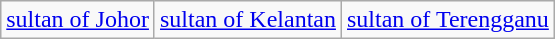<table class="wikitable">
<tr>
<td> <a href='#'>sultan of Johor</a></td>
<td> <a href='#'>sultan of Kelantan</a></td>
<td> <a href='#'>sultan of Terengganu</a></td>
</tr>
</table>
